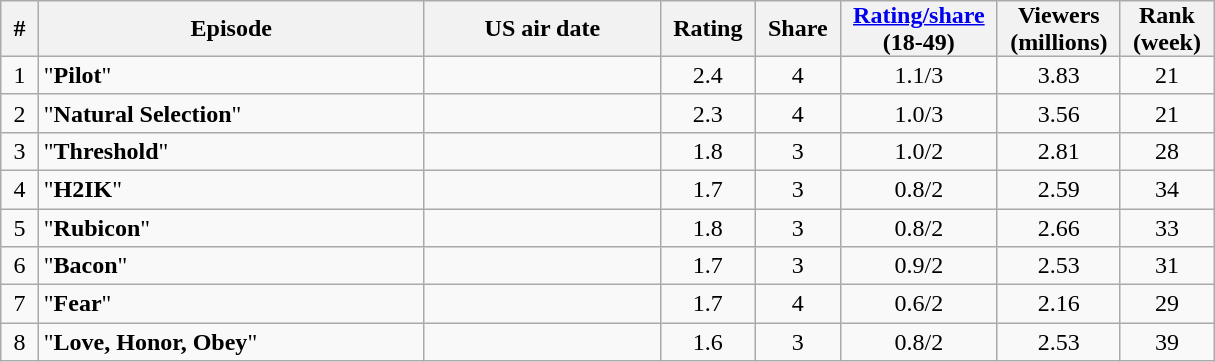<table style="text-align:center;" class="wikitable sortable">
<tr>
<th style="padding:0 8px;">#</th>
<th style="width:250px;" class="unsortable">Episode</th>
<th style="width:150px;">US air date</th>
<th style="padding:0 8px;">Rating</th>
<th style="padding:0 8px;">Share</th>
<th style="padding:0 8px;"><a href='#'>Rating/share</a><br>(18-49)</th>
<th style="padding:0 8px;">Viewers<br>(millions)</th>
<th style="padding:0 8px;">Rank<br>(week)</th>
</tr>
<tr>
<td>1</td>
<td style="text-align:left">"<strong>Pilot</strong>"</td>
<td></td>
<td>2.4</td>
<td>4</td>
<td>1.1/3</td>
<td>3.83</td>
<td>21</td>
</tr>
<tr>
<td>2</td>
<td style="text-align:left">"<strong>Natural Selection</strong>"</td>
<td></td>
<td>2.3</td>
<td>4</td>
<td>1.0/3</td>
<td>3.56</td>
<td>21</td>
</tr>
<tr>
<td>3</td>
<td style="text-align:left">"<strong>Threshold</strong>"</td>
<td></td>
<td>1.8</td>
<td>3</td>
<td>1.0/2</td>
<td>2.81</td>
<td>28</td>
</tr>
<tr>
<td>4</td>
<td style="text-align:left">"<strong>H2IK</strong>"</td>
<td></td>
<td>1.7</td>
<td>3</td>
<td>0.8/2</td>
<td>2.59</td>
<td>34</td>
</tr>
<tr>
<td>5</td>
<td style="text-align:left">"<strong>Rubicon</strong>"</td>
<td></td>
<td>1.8</td>
<td>3</td>
<td>0.8/2</td>
<td>2.66</td>
<td>33</td>
</tr>
<tr>
<td>6</td>
<td style="text-align:left">"<strong>Bacon</strong>"</td>
<td></td>
<td>1.7</td>
<td>3</td>
<td>0.9/2</td>
<td>2.53</td>
<td>31</td>
</tr>
<tr>
<td>7</td>
<td style="text-align:left">"<strong>Fear</strong>"</td>
<td></td>
<td>1.7</td>
<td>4</td>
<td>0.6/2</td>
<td>2.16</td>
<td>29</td>
</tr>
<tr>
<td>8</td>
<td style="text-align:left">"<strong>Love, Honor, Obey</strong>"</td>
<td></td>
<td>1.6</td>
<td>3</td>
<td>0.8/2</td>
<td>2.53</td>
<td>39</td>
</tr>
</table>
